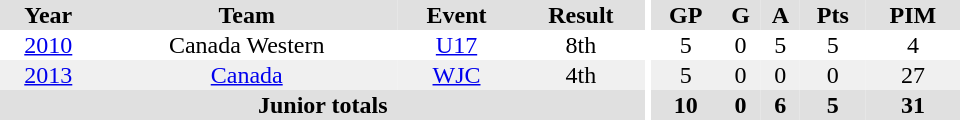<table border="0" cellpadding="1" cellspacing="0" ID="Table3" style="text-align:center; width:40em">
<tr ALIGN="center" bgcolor="#e0e0e0">
<th>Year</th>
<th>Team</th>
<th>Event</th>
<th>Result</th>
<th rowspan="99" bgcolor="#ffffff"></th>
<th>GP</th>
<th>G</th>
<th>A</th>
<th>Pts</th>
<th>PIM</th>
</tr>
<tr>
<td><a href='#'>2010</a></td>
<td>Canada Western</td>
<td><a href='#'>U17</a></td>
<td>8th</td>
<td>5</td>
<td>0</td>
<td>5</td>
<td>5</td>
<td>4</td>
</tr>
<tr bgcolor="#f0f0f0">
<td><a href='#'>2013</a></td>
<td><a href='#'>Canada</a></td>
<td><a href='#'>WJC</a></td>
<td>4th</td>
<td>5</td>
<td>0</td>
<td>0</td>
<td>0</td>
<td>27</td>
</tr>
<tr bgcolor="#e0e0e0">
<th colspan="4">Junior totals</th>
<th>10</th>
<th>0</th>
<th>6</th>
<th>5</th>
<th>31</th>
</tr>
</table>
